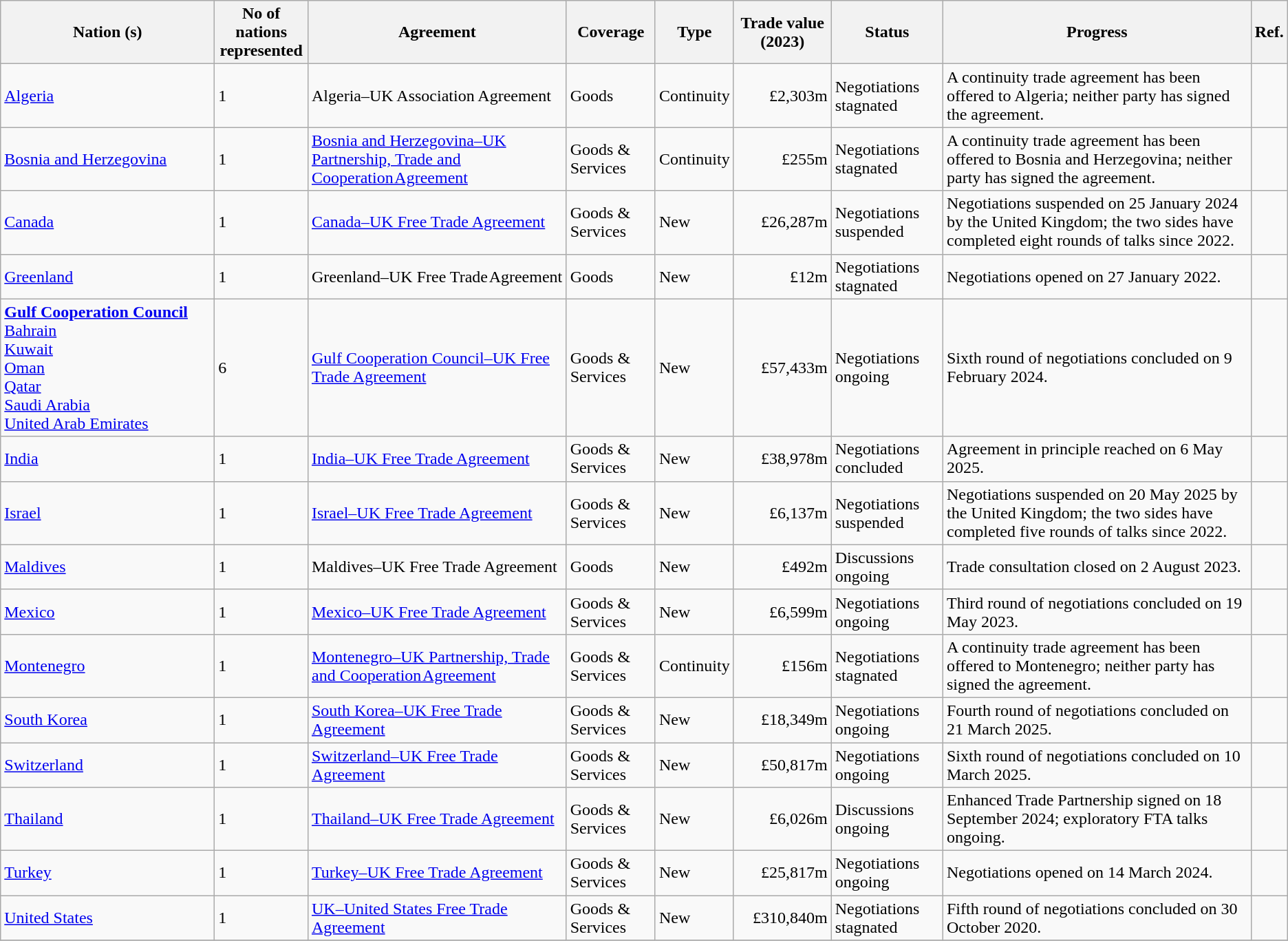<table class="wikitable sortable">
<tr>
<th width=200px>Nation (s)</th>
<th>No of nations<br>represented</th>
<th>Agreement</th>
<th>Coverage</th>
<th>Type</th>
<th>Trade value (2023)</th>
<th>Status</th>
<th class=unsortable>Progress</th>
<th class=unsortable>Ref.</th>
</tr>
<tr>
<td> <a href='#'>Algeria</a></td>
<td>1</td>
<td>Algeria–UK Association Agreement</td>
<td>Goods</td>
<td>Continuity</td>
<td style="text-align:right">£2,303m</td>
<td>Negotiations stagnated</td>
<td>A continuity trade agreement has been offered to Algeria; neither party has signed the agreement.</td>
<td></td>
</tr>
<tr>
<td> <a href='#'>Bosnia and Herzegovina</a></td>
<td>1</td>
<td><a href='#'>Bosnia and Herzegovina–UK Partnership, Trade and Cooperation Agreement</a></td>
<td>Goods & Services</td>
<td>Continuity</td>
<td style="text-align:right">£255m</td>
<td>Negotiations stagnated</td>
<td>A continuity trade agreement has been offered to Bosnia and Herzegovina; neither party has signed the agreement.</td>
<td></td>
</tr>
<tr>
<td> <a href='#'>Canada</a></td>
<td>1</td>
<td><a href='#'>Canada–UK Free Trade Agreement</a></td>
<td>Goods & Services</td>
<td>New</td>
<td style="text-align:right">£26,287m</td>
<td>Negotiations suspended</td>
<td>Negotiations suspended on 25 January 2024 by the United Kingdom; the two sides have completed eight rounds of talks since 2022.</td>
<td></td>
</tr>
<tr>
<td> <a href='#'>Greenland</a></td>
<td>1</td>
<td>Greenland–UK Free Trade Agreement</td>
<td>Goods</td>
<td>New</td>
<td style="text-align:right">£12m</td>
<td>Negotiations stagnated</td>
<td>Negotiations opened on 27 January 2022.</td>
<td></td>
</tr>
<tr>
<td><strong> <a href='#'>Gulf Cooperation Council</a></strong><br> <a href='#'>Bahrain</a><br> <a href='#'>Kuwait</a><br> <a href='#'>Oman</a><br> <a href='#'>Qatar</a><br> <a href='#'>Saudi Arabia</a><br> <a href='#'>United Arab Emirates</a></td>
<td>6</td>
<td><a href='#'>Gulf Cooperation Council–UK Free Trade Agreement</a></td>
<td>Goods & Services</td>
<td>New</td>
<td style="text-align:right">£57,433m</td>
<td>Negotiations ongoing</td>
<td>Sixth round of negotiations concluded on 9 February 2024.</td>
<td></td>
</tr>
<tr>
<td> <a href='#'>India</a></td>
<td>1</td>
<td><a href='#'>India–UK Free Trade Agreement</a></td>
<td>Goods & Services</td>
<td>New</td>
<td style="text-align:right">£38,978m</td>
<td>Negotiations concluded</td>
<td>Agreement in principle reached on 6 May 2025.</td>
<td></td>
</tr>
<tr>
<td> <a href='#'>Israel</a></td>
<td>1</td>
<td><a href='#'>Israel–UK Free Trade Agreement</a></td>
<td>Goods & Services</td>
<td>New</td>
<td style="text-align:right">£6,137m</td>
<td>Negotiations suspended</td>
<td>Negotiations suspended on 20 May 2025 by the United Kingdom; the two sides have completed five rounds of talks since 2022.</td>
<td></td>
</tr>
<tr>
<td> <a href='#'>Maldives</a></td>
<td>1</td>
<td>Maldives–UK Free Trade Agreement</td>
<td>Goods</td>
<td>New</td>
<td style="text-align:right">£492m</td>
<td>Discussions ongoing</td>
<td>Trade consultation closed on 2 August 2023.</td>
<td></td>
</tr>
<tr>
<td> <a href='#'>Mexico</a></td>
<td>1</td>
<td><a href='#'>Mexico–UK Free Trade Agreement</a></td>
<td>Goods & Services</td>
<td>New</td>
<td style="text-align:right">£6,599m</td>
<td>Negotiations ongoing</td>
<td>Third round of negotiations concluded on 19 May 2023.</td>
<td></td>
</tr>
<tr>
<td> <a href='#'>Montenegro</a></td>
<td>1</td>
<td><a href='#'>Montenegro–UK Partnership, Trade and Cooperation Agreement</a></td>
<td>Goods & Services</td>
<td>Continuity</td>
<td style="text-align:right">£156m</td>
<td>Negotiations stagnated</td>
<td>A continuity trade agreement has been offered to Montenegro; neither party has signed the agreement.</td>
<td></td>
</tr>
<tr>
<td> <a href='#'>South Korea</a></td>
<td>1</td>
<td><a href='#'>South Korea–UK Free Trade Agreement</a></td>
<td>Goods & Services</td>
<td>New</td>
<td style="text-align:right">£18,349m</td>
<td>Negotiations ongoing</td>
<td>Fourth round of negotiations concluded on 21 March 2025.</td>
<td></td>
</tr>
<tr>
<td> <a href='#'>Switzerland</a></td>
<td>1</td>
<td><a href='#'>Switzerland–UK Free Trade Agreement</a></td>
<td>Goods & Services</td>
<td>New</td>
<td style="text-align:right">£50,817m</td>
<td>Negotiations ongoing</td>
<td>Sixth round of negotiations concluded on 10 March 2025.</td>
<td></td>
</tr>
<tr>
<td> <a href='#'>Thailand</a></td>
<td>1</td>
<td><a href='#'>Thailand–UK Free Trade Agreement</a></td>
<td>Goods & Services</td>
<td>New</td>
<td style="text-align:right">£6,026m</td>
<td>Discussions ongoing</td>
<td>Enhanced Trade Partnership signed on 18 September 2024; exploratory FTA talks ongoing.</td>
<td></td>
</tr>
<tr>
<td> <a href='#'>Turkey</a></td>
<td>1</td>
<td><a href='#'>Turkey–UK Free Trade Agreement</a></td>
<td>Goods & Services</td>
<td>New</td>
<td style="text-align:right">£25,817m</td>
<td>Negotiations ongoing</td>
<td>Negotiations opened on 14 March 2024.</td>
<td></td>
</tr>
<tr>
<td> <a href='#'>United States</a></td>
<td>1</td>
<td><a href='#'>UK–United States Free Trade Agreement</a></td>
<td>Goods & Services</td>
<td>New</td>
<td style="text-align:right">£310,840m</td>
<td>Negotiations stagnated </td>
<td>Fifth round of negotiations concluded on 30 October 2020.</td>
<td></td>
</tr>
<tr>
</tr>
</table>
